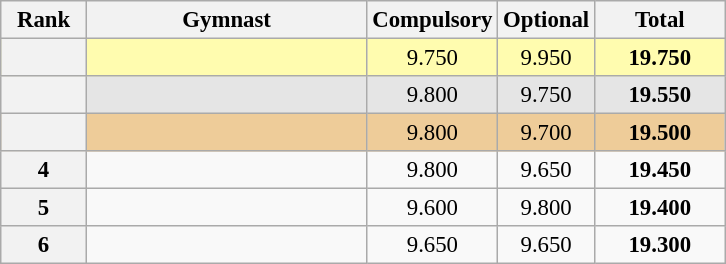<table class="wikitable sortable" style="text-align:center; font-size:95%">
<tr>
<th scope="col" style="width:50px;">Rank</th>
<th scope="col" style="width:180px;">Gymnast</th>
<th scope="col" style="width:50px;">Compulsory</th>
<th scope="col" style="width:50px;">Optional</th>
<th scope="col" style="width:80px;">Total</th>
</tr>
<tr style="background:#fffcaf;">
<th scope=row style="text-align:center"></th>
<td style="text-align:left;"></td>
<td>9.750</td>
<td>9.950</td>
<td><strong>19.750</strong></td>
</tr>
<tr style="background:#e5e5e5;">
<th scope=row style="text-align:center"></th>
<td style="text-align:left;"></td>
<td>9.800</td>
<td>9.750</td>
<td><strong>19.550</strong></td>
</tr>
<tr style="background:#ec9;">
<th scope=row style="text-align:center"></th>
<td style="text-align:left;"></td>
<td>9.800</td>
<td>9.700</td>
<td><strong>19.500</strong></td>
</tr>
<tr>
<th scope=row style="text-align:center">4</th>
<td style="text-align:left;"></td>
<td>9.800</td>
<td>9.650</td>
<td><strong>19.450</strong></td>
</tr>
<tr>
<th scope=row style="text-align:center">5</th>
<td style="text-align:left;"></td>
<td>9.600</td>
<td>9.800</td>
<td><strong>19.400</strong></td>
</tr>
<tr>
<th scope=row style="text-align:center">6</th>
<td style="text-align:left;"></td>
<td>9.650</td>
<td>9.650</td>
<td><strong>19.300</strong></td>
</tr>
</table>
